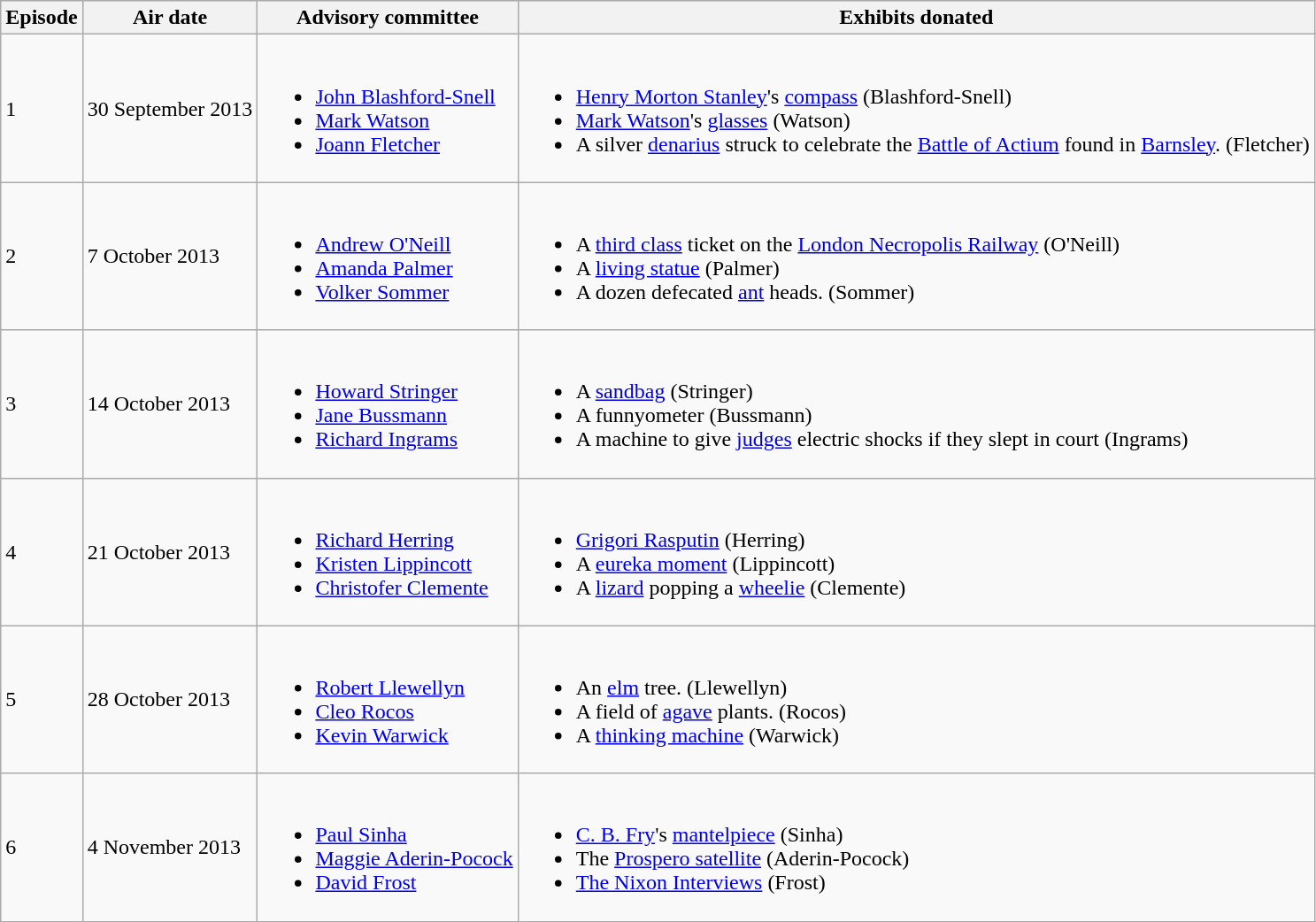<table class="wikitable">
<tr>
<th>Episode</th>
<th>Air date</th>
<th>Advisory committee</th>
<th>Exhibits donated</th>
</tr>
<tr>
<td>1</td>
<td>30 September 2013</td>
<td><br><ul><li><a href='#'>John Blashford-Snell</a></li><li><a href='#'>Mark Watson</a></li><li><a href='#'>Joann Fletcher</a></li></ul></td>
<td><br><ul><li><a href='#'>Henry Morton Stanley</a>'s <a href='#'>compass</a> (Blashford-Snell)</li><li><a href='#'>Mark Watson</a>'s <a href='#'>glasses</a> (Watson)</li><li>A silver <a href='#'>denarius</a> struck to celebrate the <a href='#'>Battle of Actium</a> found in <a href='#'>Barnsley</a>. (Fletcher)</li></ul></td>
</tr>
<tr>
<td>2</td>
<td>7 October 2013</td>
<td><br><ul><li><a href='#'>Andrew O'Neill</a></li><li><a href='#'>Amanda Palmer</a></li><li><a href='#'>Volker Sommer</a></li></ul></td>
<td><br><ul><li>A <a href='#'>third class</a> ticket on the <a href='#'>London Necropolis Railway</a> (O'Neill)</li><li>A <a href='#'>living statue</a> (Palmer)</li><li>A dozen defecated <a href='#'>ant</a> heads. (Sommer)</li></ul></td>
</tr>
<tr>
<td>3</td>
<td>14 October 2013</td>
<td><br><ul><li><a href='#'>Howard Stringer</a></li><li><a href='#'>Jane Bussmann</a></li><li><a href='#'>Richard Ingrams</a></li></ul></td>
<td><br><ul><li>A <a href='#'>sandbag</a> (Stringer)</li><li>A funnyometer (Bussmann)</li><li>A machine to give <a href='#'>judges</a> electric shocks if they slept in court (Ingrams)</li></ul></td>
</tr>
<tr>
<td>4</td>
<td>21 October 2013</td>
<td><br><ul><li><a href='#'>Richard Herring</a></li><li><a href='#'>Kristen Lippincott</a></li><li><a href='#'>Christofer Clemente</a></li></ul></td>
<td><br><ul><li><a href='#'>Grigori Rasputin</a> (Herring)</li><li>A <a href='#'>eureka moment</a> (Lippincott)</li><li>A <a href='#'>lizard</a> popping a <a href='#'>wheelie</a> (Clemente)</li></ul></td>
</tr>
<tr>
<td>5</td>
<td>28 October 2013</td>
<td><br><ul><li><a href='#'>Robert Llewellyn</a></li><li><a href='#'>Cleo Rocos</a></li><li><a href='#'>Kevin Warwick</a></li></ul></td>
<td><br><ul><li>An <a href='#'>elm</a> tree. (Llewellyn)</li><li>A field of <a href='#'>agave</a> plants. (Rocos)</li><li>A <a href='#'>thinking machine</a> (Warwick)</li></ul></td>
</tr>
<tr>
<td>6</td>
<td>4 November 2013</td>
<td><br><ul><li><a href='#'>Paul Sinha</a></li><li><a href='#'>Maggie Aderin-Pocock</a></li><li><a href='#'>David Frost</a></li></ul></td>
<td><br><ul><li><a href='#'>C. B. Fry</a>'s <a href='#'>mantelpiece</a> (Sinha)</li><li>The <a href='#'>Prospero satellite</a> (Aderin-Pocock)</li><li><a href='#'>The Nixon Interviews</a> (Frost)</li></ul></td>
</tr>
</table>
